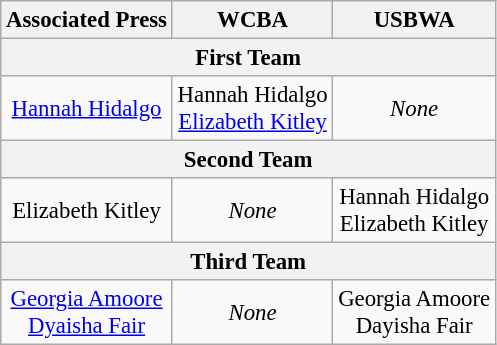<table class="wikitable" style="font-size: 95%; text-align:center;">
<tr>
<th>Associated Press</th>
<th>WCBA</th>
<th>USBWA</th>
</tr>
<tr>
<th colspan=4>First Team</th>
</tr>
<tr>
<td><a href='#'>Hannah Hidalgo</a></td>
<td>Hannah Hidalgo<br><a href='#'>Elizabeth Kitley</a></td>
<td><em>None</em></td>
</tr>
<tr>
<th colspan=4>Second Team</th>
</tr>
<tr>
<td>Elizabeth Kitley</td>
<td><em>None</em></td>
<td>Hannah Hidalgo<br>Elizabeth Kitley</td>
</tr>
<tr>
<th colspan=4>Third Team</th>
</tr>
<tr>
<td><a href='#'>Georgia Amoore</a><br><a href='#'>Dyaisha Fair</a></td>
<td><em>None</em></td>
<td>Georgia Amoore<br>Dayisha Fair</td>
</tr>
</table>
